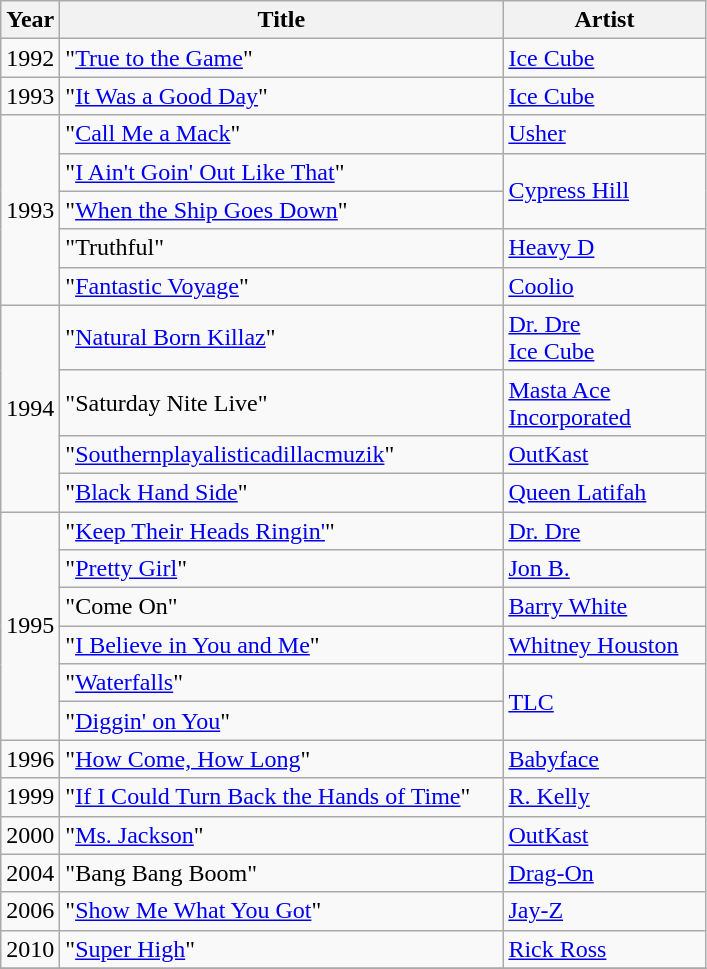<table class="wikitable plainrowheaders" style="text-align: left;">
<tr>
<th scope="col" style="width: 2em;">Year</th>
<th scope="col" style="width: 18em;">Title</th>
<th scope="col" style="width: 8em;">Artist</th>
</tr>
<tr>
<td>1992</td>
<td>"<a href='#'>True to the Game</a>"</td>
<td><a href='#'>Ice Cube</a></td>
</tr>
<tr>
<td>1993</td>
<td>"<a href='#'>It Was a Good Day</a>"</td>
<td><a href='#'>Ice Cube</a></td>
</tr>
<tr>
<td rowspan="5">1993</td>
<td>"<a href='#'>Call Me a Mack</a>"</td>
<td><a href='#'>Usher</a></td>
</tr>
<tr>
<td>"<a href='#'>I Ain't Goin' Out Like That</a>"</td>
<td rowspan="2"><a href='#'>Cypress Hill</a></td>
</tr>
<tr>
<td>"<a href='#'>When the Ship Goes Down</a>"</td>
</tr>
<tr>
<td>"Truthful"</td>
<td><a href='#'>Heavy D</a></td>
</tr>
<tr>
<td>"<a href='#'>Fantastic Voyage</a>"</td>
<td><a href='#'>Coolio</a></td>
</tr>
<tr>
<td rowspan="4">1994</td>
<td>"<a href='#'>Natural Born Killaz</a>"</td>
<td><a href='#'>Dr. Dre</a><br><a href='#'>Ice Cube</a></td>
</tr>
<tr>
<td>"Saturday Nite Live"</td>
<td><a href='#'>Masta Ace Incorporated</a></td>
</tr>
<tr>
<td>"<a href='#'>Southernplayalisticadillacmuzik</a>"</td>
<td><a href='#'>OutKast</a></td>
</tr>
<tr>
<td>"<a href='#'>Black Hand Side</a>"</td>
<td><a href='#'>Queen Latifah</a></td>
</tr>
<tr>
<td rowspan="6">1995</td>
<td>"<a href='#'>Keep Their Heads Ringin'</a>"</td>
<td><a href='#'>Dr. Dre</a></td>
</tr>
<tr>
<td>"<a href='#'>Pretty Girl</a>"</td>
<td><a href='#'>Jon B.</a></td>
</tr>
<tr>
<td>"Come On"</td>
<td><a href='#'>Barry White</a></td>
</tr>
<tr>
<td>"<a href='#'>I Believe in You and Me</a>"</td>
<td><a href='#'>Whitney Houston</a></td>
</tr>
<tr>
<td>"<a href='#'>Waterfalls</a>"</td>
<td rowspan="2"><a href='#'>TLC</a></td>
</tr>
<tr>
<td>"<a href='#'>Diggin' on You</a>"</td>
</tr>
<tr>
<td>1996</td>
<td>"<a href='#'>How Come, How Long</a>"</td>
<td><a href='#'>Babyface</a></td>
</tr>
<tr>
<td>1999</td>
<td>"<a href='#'>If I Could Turn Back the Hands of Time</a>"</td>
<td><a href='#'>R. Kelly</a></td>
</tr>
<tr>
<td>2000</td>
<td>"<a href='#'>Ms. Jackson</a>"</td>
<td><a href='#'>OutKast</a></td>
</tr>
<tr>
<td>2004</td>
<td>"Bang Bang Boom"</td>
<td><a href='#'>Drag-On</a></td>
</tr>
<tr>
<td>2006</td>
<td>"<a href='#'>Show Me What You Got</a>"</td>
<td><a href='#'>Jay-Z</a></td>
</tr>
<tr>
<td>2010</td>
<td>"<a href='#'>Super High</a>"</td>
<td><a href='#'>Rick Ross</a></td>
</tr>
<tr>
</tr>
</table>
